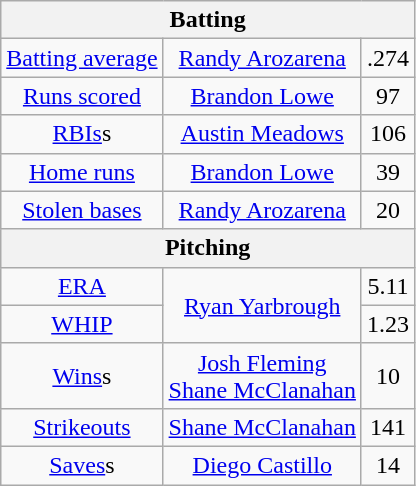<table class="wikitable" style="text-align:center; font-size: 100%;">
<tr>
<th colspan=3>Batting</th>
</tr>
<tr>
<td><a href='#'>Batting average</a></td>
<td><a href='#'>Randy Arozarena</a></td>
<td>.274</td>
</tr>
<tr>
<td><a href='#'>Runs scored</a></td>
<td><a href='#'>Brandon Lowe</a></td>
<td>97</td>
</tr>
<tr>
<td><a href='#'>RBIs</a>s</td>
<td><a href='#'>Austin Meadows</a></td>
<td>106</td>
</tr>
<tr>
<td><a href='#'>Home runs</a></td>
<td><a href='#'>Brandon Lowe</a></td>
<td>39</td>
</tr>
<tr>
<td><a href='#'>Stolen bases</a></td>
<td><a href='#'>Randy Arozarena</a></td>
<td>20</td>
</tr>
<tr>
<th colspan=3>Pitching</th>
</tr>
<tr>
<td><a href='#'>ERA</a></td>
<td rowspan=2><a href='#'>Ryan Yarbrough</a></td>
<td>5.11 </td>
</tr>
<tr>
<td><a href='#'>WHIP</a></td>
<td>1.23  </td>
</tr>
<tr>
<td><a href='#'>Wins</a>s</td>
<td><a href='#'>Josh Fleming</a><br><a href='#'>Shane McClanahan</a></td>
<td>10</td>
</tr>
<tr>
<td><a href='#'>Strikeouts</a></td>
<td><a href='#'>Shane McClanahan</a></td>
<td>141</td>
</tr>
<tr>
<td><a href='#'>Saves</a>s</td>
<td><a href='#'>Diego Castillo</a></td>
<td>14</td>
</tr>
</table>
